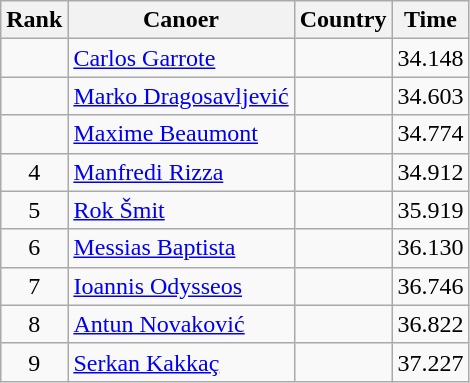<table class="wikitable" style="text-align:center;">
<tr>
<th>Rank</th>
<th>Canoer</th>
<th>Country</th>
<th>Time</th>
</tr>
<tr>
<td></td>
<td align="left"><a href='#'>Carlos Garrote</a></td>
<td align="left"></td>
<td>34.148</td>
</tr>
<tr>
<td></td>
<td align="left"><a href='#'>Marko Dragosavljević</a></td>
<td align="left"></td>
<td>34.603</td>
</tr>
<tr>
<td></td>
<td align="left"><a href='#'>Maxime Beaumont</a></td>
<td align="left"></td>
<td>34.774</td>
</tr>
<tr>
<td>4</td>
<td align="left"><a href='#'>Manfredi Rizza</a></td>
<td align="left"></td>
<td>34.912</td>
</tr>
<tr>
<td>5</td>
<td align="left"><a href='#'>Rok Šmit</a></td>
<td align="left"></td>
<td>35.919</td>
</tr>
<tr>
<td>6</td>
<td align="left"><a href='#'>Messias Baptista</a></td>
<td align="left"></td>
<td>36.130</td>
</tr>
<tr>
<td>7</td>
<td align="left"><a href='#'>Ioannis Odysseos</a></td>
<td align="left"></td>
<td>36.746</td>
</tr>
<tr>
<td>8</td>
<td align="left"><a href='#'>Antun Novaković</a></td>
<td align="left"></td>
<td>36.822</td>
</tr>
<tr>
<td>9</td>
<td align="left"><a href='#'>Serkan Kakkaç</a></td>
<td align="left"></td>
<td>37.227</td>
</tr>
</table>
